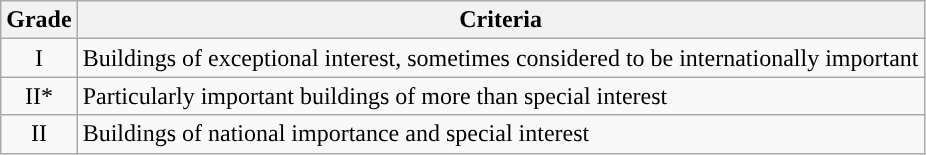<table class="wikitable">
<tr>
<th>Grade</th>
<th>Criteria</th>
</tr>
<tr>
<td align="center" >I</td>
<td>Buildings of exceptional interest, sometimes considered to be internationally important</td>
</tr>
<tr>
<td align="center" >II*</td>
<td>Particularly important buildings of more than special interest</td>
</tr>
<tr>
<td align="center" >II</td>
<td>Buildings of national importance and special interest</td>
</tr>
</table>
